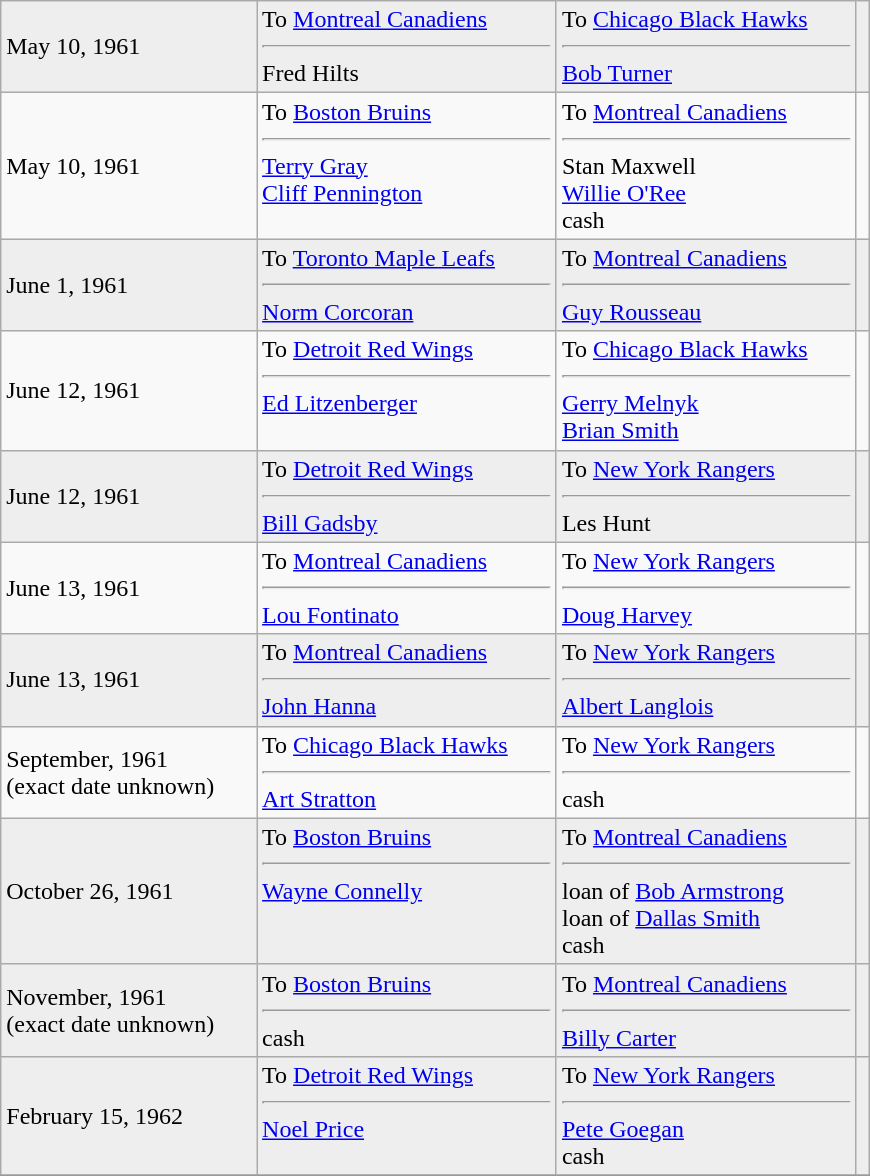<table class="wikitable" style="border:1px solid #999999; width:580px;">
<tr bgcolor="eeeeee">
<td>May 10, 1961</td>
<td valign="top">To <a href='#'>Montreal Canadiens</a><hr>Fred Hilts</td>
<td valign="top">To <a href='#'>Chicago Black Hawks</a><hr><a href='#'>Bob Turner</a></td>
<td></td>
</tr>
<tr>
<td>May 10, 1961</td>
<td valign="top">To <a href='#'>Boston Bruins</a><hr><a href='#'>Terry Gray</a><br><a href='#'>Cliff Pennington</a></td>
<td valign="top">To <a href='#'>Montreal Canadiens</a><hr>Stan Maxwell<br><a href='#'>Willie O'Ree</a><br>cash</td>
<td></td>
</tr>
<tr bgcolor="eeeeee">
<td>June 1, 1961</td>
<td valign="top">To <a href='#'>Toronto Maple Leafs</a><hr><a href='#'>Norm Corcoran</a></td>
<td valign="top">To <a href='#'>Montreal Canadiens</a><hr><a href='#'>Guy Rousseau</a></td>
<td></td>
</tr>
<tr>
<td>June 12, 1961</td>
<td valign="top">To <a href='#'>Detroit Red Wings</a><hr><a href='#'>Ed Litzenberger</a></td>
<td valign="top">To <a href='#'>Chicago Black Hawks</a><hr><a href='#'>Gerry Melnyk</a><br><a href='#'>Brian Smith</a></td>
<td></td>
</tr>
<tr bgcolor="eeeeee">
<td>June 12, 1961</td>
<td valign="top">To <a href='#'>Detroit Red Wings</a><hr><a href='#'>Bill Gadsby</a></td>
<td valign="top">To <a href='#'>New York Rangers</a><hr>Les Hunt</td>
<td></td>
</tr>
<tr>
<td>June 13, 1961</td>
<td valign="top">To <a href='#'>Montreal Canadiens</a><hr><a href='#'>Lou Fontinato</a></td>
<td valign="top">To <a href='#'>New York Rangers</a><hr><a href='#'>Doug Harvey</a></td>
<td></td>
</tr>
<tr bgcolor="eeeeee">
<td>June 13, 1961</td>
<td valign="top">To <a href='#'>Montreal Canadiens</a><hr><a href='#'>John Hanna</a></td>
<td valign="top">To <a href='#'>New York Rangers</a><hr><a href='#'>Albert Langlois</a></td>
<td></td>
</tr>
<tr>
<td>September, 1961<br>(exact date unknown)</td>
<td valign="top">To <a href='#'>Chicago Black Hawks</a><hr><a href='#'>Art Stratton</a></td>
<td valign="top">To <a href='#'>New York Rangers</a><hr>cash</td>
<td></td>
</tr>
<tr bgcolor="eeeeee">
<td>October 26, 1961</td>
<td valign="top">To <a href='#'>Boston Bruins</a><hr><a href='#'>Wayne Connelly</a></td>
<td valign="top">To <a href='#'>Montreal Canadiens</a><hr>loan of <a href='#'>Bob Armstrong</a><br>loan of <a href='#'>Dallas Smith</a><br>cash</td>
<td></td>
</tr>
<tr bgcolor="eeeeee">
<td>November, 1961<br>(exact date unknown)</td>
<td valign="top">To <a href='#'>Boston Bruins</a><hr>cash</td>
<td valign="top">To <a href='#'>Montreal Canadiens</a><hr><a href='#'>Billy Carter</a></td>
<td></td>
</tr>
<tr bgcolor="eeeeee">
<td>February 15, 1962</td>
<td valign="top">To <a href='#'>Detroit Red Wings</a><hr><a href='#'>Noel Price</a></td>
<td valign="top">To <a href='#'>New York Rangers</a><hr><a href='#'>Pete Goegan</a><br>cash</td>
<td></td>
</tr>
<tr bgcolor="eeeeee">
</tr>
</table>
